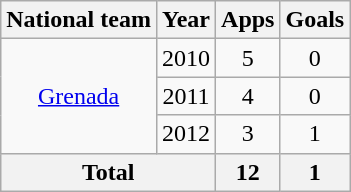<table class="wikitable" style="text-align:center">
<tr>
<th>National team</th>
<th>Year</th>
<th>Apps</th>
<th>Goals</th>
</tr>
<tr>
<td rowspan="3"><a href='#'>Grenada</a></td>
<td>2010</td>
<td>5</td>
<td>0</td>
</tr>
<tr>
<td>2011</td>
<td>4</td>
<td>0</td>
</tr>
<tr>
<td>2012</td>
<td>3</td>
<td>1</td>
</tr>
<tr>
<th colspan="2">Total</th>
<th>12</th>
<th>1</th>
</tr>
</table>
